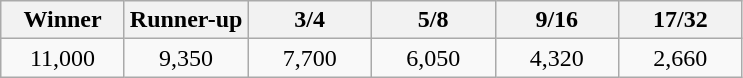<table class="wikitable" style="text-align:center">
<tr>
<th width="75">Winner</th>
<th width="75">Runner-up</th>
<th width="75">3/4</th>
<th width="75">5/8</th>
<th width="75">9/16</th>
<th width="75">17/32</th>
</tr>
<tr>
<td>11,000</td>
<td>9,350</td>
<td>7,700</td>
<td>6,050</td>
<td>4,320</td>
<td>2,660</td>
</tr>
</table>
